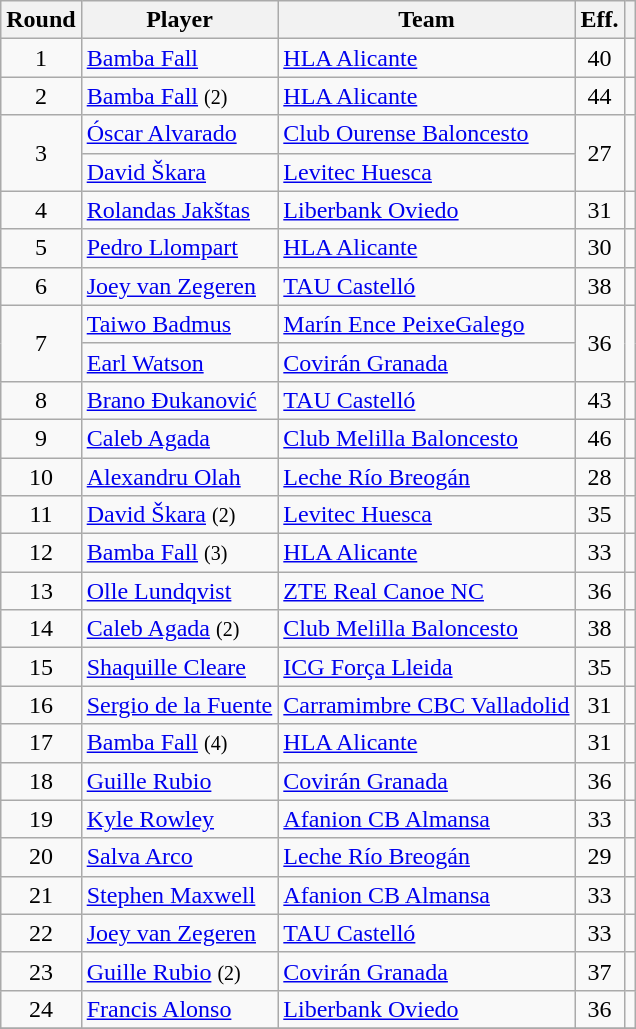<table class="wikitable sortable" style="text-align: center;">
<tr>
<th>Round</th>
<th>Player</th>
<th>Team</th>
<th>Eff.</th>
<th></th>
</tr>
<tr>
<td>1</td>
<td style="text-align:left;"> <a href='#'>Bamba Fall</a></td>
<td style="text-align:left;"><a href='#'>HLA Alicante</a></td>
<td>40</td>
<td></td>
</tr>
<tr>
<td>2</td>
<td style="text-align:left;"> <a href='#'>Bamba Fall</a> <small>(2)</small></td>
<td style="text-align:left;"><a href='#'>HLA Alicante</a></td>
<td>44</td>
<td></td>
</tr>
<tr>
<td rowspan=2>3</td>
<td style="text-align:left;"> <a href='#'>Óscar Alvarado</a></td>
<td style="text-align:left;"><a href='#'>Club Ourense Baloncesto</a></td>
<td rowspan=2>27</td>
<td rowspan=2></td>
</tr>
<tr>
<td style="text-align:left;"> <a href='#'>David Škara</a></td>
<td style="text-align:left;"><a href='#'>Levitec Huesca</a></td>
</tr>
<tr>
<td>4</td>
<td style="text-align:left;"> <a href='#'>Rolandas Jakštas</a></td>
<td style="text-align:left;"><a href='#'>Liberbank Oviedo</a></td>
<td>31</td>
<td></td>
</tr>
<tr>
<td>5</td>
<td style="text-align:left;"> <a href='#'>Pedro Llompart</a></td>
<td style="text-align:left;"><a href='#'>HLA Alicante</a></td>
<td>30</td>
<td></td>
</tr>
<tr>
<td>6</td>
<td style="text-align:left;"> <a href='#'>Joey van Zegeren</a></td>
<td style="text-align:left;"><a href='#'>TAU Castelló</a></td>
<td>38</td>
<td></td>
</tr>
<tr>
<td rowspan=2>7</td>
<td style="text-align:left;"> <a href='#'>Taiwo Badmus</a></td>
<td style="text-align:left;"><a href='#'>Marín Ence PeixeGalego</a></td>
<td rowspan=2>36</td>
<td rowspan=2></td>
</tr>
<tr>
<td style="text-align:left;"> <a href='#'>Earl Watson</a></td>
<td style="text-align:left;"><a href='#'>Covirán Granada</a></td>
</tr>
<tr>
<td>8</td>
<td style="text-align:left;"> <a href='#'>Brano Đukanović</a></td>
<td style="text-align:left;"><a href='#'>TAU Castelló</a></td>
<td>43</td>
<td></td>
</tr>
<tr>
<td>9</td>
<td style="text-align:left;"> <a href='#'>Caleb Agada</a></td>
<td style="text-align:left;"><a href='#'>Club Melilla Baloncesto</a></td>
<td>46</td>
<td></td>
</tr>
<tr>
<td>10</td>
<td style="text-align:left;"> <a href='#'>Alexandru Olah</a></td>
<td style="text-align:left;"><a href='#'>Leche Río Breogán</a></td>
<td>28</td>
<td></td>
</tr>
<tr>
<td>11</td>
<td style="text-align:left;"> <a href='#'>David Škara</a> <small>(2)</small></td>
<td style="text-align:left;"><a href='#'>Levitec Huesca</a></td>
<td>35</td>
<td></td>
</tr>
<tr>
<td>12</td>
<td style="text-align:left;"> <a href='#'>Bamba Fall</a> <small>(3)</small></td>
<td style="text-align:left;"><a href='#'>HLA Alicante</a></td>
<td>33</td>
<td></td>
</tr>
<tr>
<td>13</td>
<td style="text-align:left;"> <a href='#'>Olle Lundqvist</a></td>
<td style="text-align:left;"><a href='#'>ZTE Real Canoe NC</a></td>
<td>36</td>
<td></td>
</tr>
<tr>
<td>14</td>
<td style="text-align:left;"> <a href='#'>Caleb Agada</a> <small>(2)</small></td>
<td style="text-align:left;"><a href='#'>Club Melilla Baloncesto</a></td>
<td>38</td>
<td></td>
</tr>
<tr>
<td>15</td>
<td style="text-align:left;"> <a href='#'>Shaquille Cleare</a></td>
<td style="text-align:left;"><a href='#'>ICG Força Lleida</a></td>
<td>35</td>
<td></td>
</tr>
<tr>
<td>16</td>
<td style="text-align:left;"> <a href='#'>Sergio de la Fuente</a></td>
<td style="text-align:left;"><a href='#'>Carramimbre CBC Valladolid</a></td>
<td>31</td>
<td></td>
</tr>
<tr>
<td>17</td>
<td style="text-align:left;"> <a href='#'>Bamba Fall</a> <small>(4)</small></td>
<td style="text-align:left;"><a href='#'>HLA Alicante</a></td>
<td>31</td>
<td></td>
</tr>
<tr>
<td>18</td>
<td style="text-align:left;"> <a href='#'>Guille Rubio</a></td>
<td style="text-align:left;"><a href='#'>Covirán Granada</a></td>
<td>36</td>
<td></td>
</tr>
<tr>
<td>19</td>
<td style="text-align:left;"> <a href='#'>Kyle Rowley</a></td>
<td style="text-align:left;"><a href='#'>Afanion CB Almansa</a></td>
<td>33</td>
<td></td>
</tr>
<tr>
<td>20</td>
<td style="text-align:left;"> <a href='#'>Salva Arco</a></td>
<td style="text-align:left;"><a href='#'>Leche Río Breogán</a></td>
<td>29</td>
<td></td>
</tr>
<tr>
<td>21</td>
<td style="text-align:left;"> <a href='#'>Stephen Maxwell</a></td>
<td style="text-align:left;"><a href='#'>Afanion CB Almansa</a></td>
<td>33</td>
<td></td>
</tr>
<tr>
<td>22</td>
<td style="text-align:left;"> <a href='#'>Joey van Zegeren</a></td>
<td style="text-align:left;"><a href='#'>TAU Castelló</a></td>
<td>33</td>
<td></td>
</tr>
<tr>
<td>23</td>
<td style="text-align:left;"> <a href='#'>Guille Rubio</a> <small>(2)</small></td>
<td style="text-align:left;"><a href='#'>Covirán Granada</a></td>
<td>37</td>
<td></td>
</tr>
<tr>
<td>24</td>
<td style="text-align:left;"> <a href='#'>Francis Alonso</a></td>
<td style="text-align:left;"><a href='#'>Liberbank Oviedo</a></td>
<td>36</td>
<td></td>
</tr>
<tr>
</tr>
</table>
